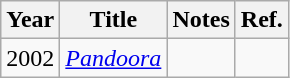<table class="wikitable">
<tr>
<th>Year</th>
<th>Title</th>
<th>Notes</th>
<th>Ref.</th>
</tr>
<tr>
<td>2002</td>
<td><em><a href='#'>Pandoora</a></em></td>
<td></td>
<td></td>
</tr>
</table>
